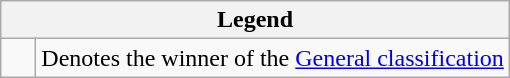<table class="wikitable">
<tr>
<th colspan=2>Legend</th>
</tr>
<tr>
<td>    </td>
<td>Denotes the winner of the <a href='#'>General classification</a></td>
</tr>
</table>
